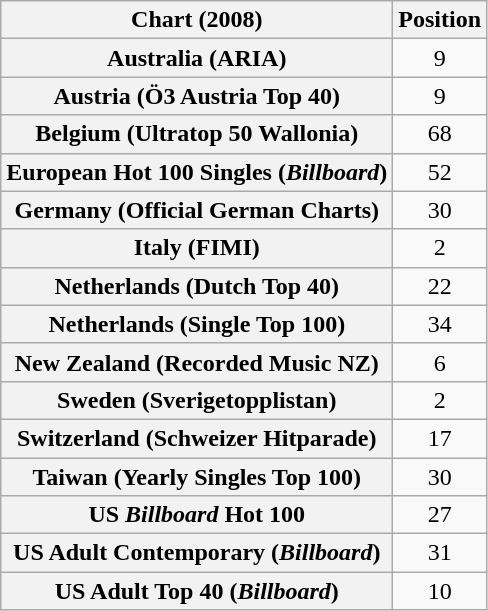<table class="wikitable sortable plainrowheaders" style="text-align:center">
<tr>
<th scope="col">Chart (2008)</th>
<th scope="col">Position</th>
</tr>
<tr>
<th scope="row">Australia (ARIA)</th>
<td>9</td>
</tr>
<tr>
<th scope="row">Austria (Ö3 Austria Top 40)</th>
<td>9</td>
</tr>
<tr>
<th scope="row">Belgium (Ultratop 50 Wallonia)</th>
<td>68</td>
</tr>
<tr>
<th scope="row">European Hot 100 Singles (<em>Billboard</em>)</th>
<td>52</td>
</tr>
<tr>
<th scope="row">Germany (Official German Charts)</th>
<td>30</td>
</tr>
<tr>
<th scope="row">Italy (FIMI)</th>
<td>2</td>
</tr>
<tr>
<th scope="row">Netherlands (Dutch Top 40)</th>
<td>22</td>
</tr>
<tr>
<th scope="row">Netherlands (Single Top 100)</th>
<td>34</td>
</tr>
<tr>
<th scope="row">New Zealand (Recorded Music NZ)</th>
<td>6</td>
</tr>
<tr>
<th scope="row">Sweden (Sverigetopplistan)</th>
<td>2</td>
</tr>
<tr>
<th scope="row">Switzerland (Schweizer Hitparade)</th>
<td>17</td>
</tr>
<tr>
<th scope="row">Taiwan (Yearly Singles Top 100)</th>
<td>30</td>
</tr>
<tr>
<th scope="row">US <em>Billboard</em> Hot 100</th>
<td>27</td>
</tr>
<tr>
<th scope="row">US Adult Contemporary (<em>Billboard</em>)</th>
<td>31</td>
</tr>
<tr>
<th scope="row">US Adult Top 40 (<em>Billboard</em>)</th>
<td>10</td>
</tr>
</table>
